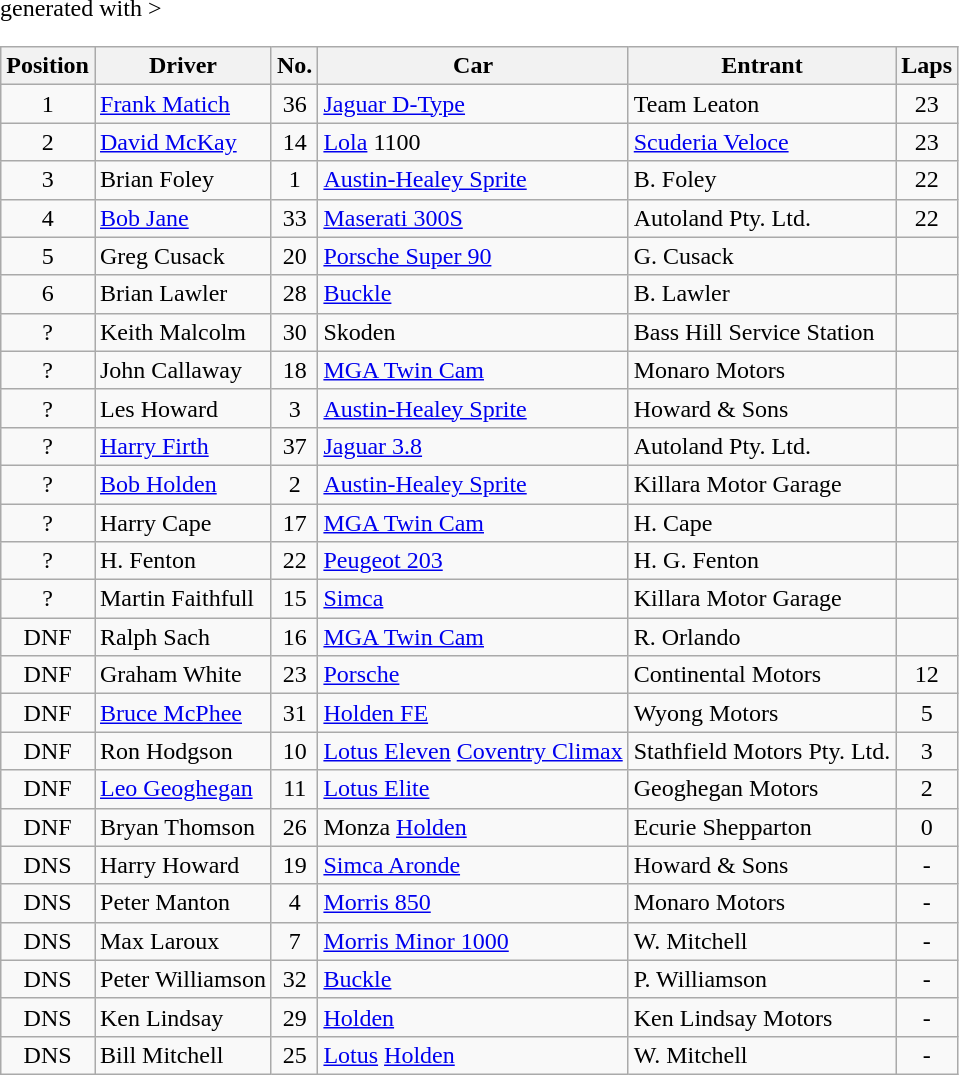<table class="wikitable" <hiddentext>generated with >
<tr style="font-weight:bold">
<th>Position</th>
<th>Driver</th>
<th>No.</th>
<th>Car</th>
<th>Entrant</th>
<th>Laps</th>
</tr>
<tr>
<td align="center">1</td>
<td><a href='#'>Frank Matich</a></td>
<td align="center">36</td>
<td><a href='#'>Jaguar D-Type</a></td>
<td>Team Leaton</td>
<td align="center">23</td>
</tr>
<tr>
<td align="center">2</td>
<td><a href='#'>David McKay</a></td>
<td align="center">14</td>
<td><a href='#'>Lola</a> 1100</td>
<td><a href='#'>Scuderia Veloce</a></td>
<td align="center">23</td>
</tr>
<tr>
<td align="center">3</td>
<td>Brian Foley</td>
<td align="center">1</td>
<td><a href='#'>Austin-Healey Sprite</a></td>
<td>B. Foley</td>
<td align="center">22</td>
</tr>
<tr>
<td align="center">4</td>
<td><a href='#'>Bob Jane</a></td>
<td align="center">33</td>
<td><a href='#'>Maserati 300S</a></td>
<td>Autoland Pty. Ltd.</td>
<td align="center">22</td>
</tr>
<tr>
<td align="center">5</td>
<td>Greg Cusack</td>
<td align="center">20</td>
<td><a href='#'>Porsche Super 90</a></td>
<td>G. Cusack</td>
<td align="center"> </td>
</tr>
<tr>
<td align="center">6</td>
<td>Brian Lawler</td>
<td align="center">28</td>
<td><a href='#'>Buckle</a></td>
<td>B. Lawler</td>
<td align="center"> </td>
</tr>
<tr>
<td align="center">? </td>
<td>Keith Malcolm</td>
<td align="center">30</td>
<td>Skoden</td>
<td>Bass Hill Service Station</td>
<td align="center"></td>
</tr>
<tr>
<td align="center">?</td>
<td>John Callaway</td>
<td align="center">18</td>
<td><a href='#'>MGA Twin Cam</a></td>
<td>Monaro Motors</td>
<td align="center"> </td>
</tr>
<tr>
<td align="center">?</td>
<td>Les Howard</td>
<td align="center">3</td>
<td><a href='#'>Austin-Healey Sprite</a></td>
<td>Howard & Sons</td>
<td align="center"> </td>
</tr>
<tr>
<td align="center">?</td>
<td><a href='#'>Harry Firth</a></td>
<td align="center">37</td>
<td><a href='#'>Jaguar 3.8</a></td>
<td>Autoland Pty. Ltd.</td>
<td align="center"> </td>
</tr>
<tr>
<td align="center">?</td>
<td><a href='#'>Bob Holden</a></td>
<td align="center">2</td>
<td><a href='#'>Austin-Healey Sprite</a></td>
<td>Killara Motor Garage</td>
<td align="center"></td>
</tr>
<tr>
<td align="center">?</td>
<td>Harry Cape</td>
<td align="center">17</td>
<td><a href='#'>MGA Twin Cam</a></td>
<td>H. Cape</td>
<td align="center"></td>
</tr>
<tr>
<td align="center">?</td>
<td>H. Fenton</td>
<td align="center">22</td>
<td><a href='#'>Peugeot 203</a></td>
<td>H. G. Fenton</td>
<td align="center"></td>
</tr>
<tr>
<td align="center">?</td>
<td>Martin Faithfull</td>
<td align="center">15</td>
<td><a href='#'>Simca</a></td>
<td>Killara Motor Garage</td>
<td align="center"></td>
</tr>
<tr>
<td align="center">DNF</td>
<td>Ralph Sach</td>
<td align="center">16</td>
<td><a href='#'>MGA Twin Cam</a></td>
<td>R. Orlando</td>
<td align="center"> </td>
</tr>
<tr>
<td align="center">DNF</td>
<td>Graham White</td>
<td align="center">23</td>
<td><a href='#'>Porsche</a></td>
<td>Continental Motors</td>
<td align="center">12</td>
</tr>
<tr>
<td align="center">DNF</td>
<td><a href='#'>Bruce McPhee</a></td>
<td align="center">31</td>
<td><a href='#'>Holden FE</a></td>
<td>Wyong Motors</td>
<td align="center">5</td>
</tr>
<tr>
<td align="center">DNF</td>
<td>Ron Hodgson</td>
<td align="center">10</td>
<td><a href='#'>Lotus Eleven</a> <a href='#'>Coventry Climax</a></td>
<td>Stathfield Motors Pty. Ltd.</td>
<td align="center">3</td>
</tr>
<tr>
<td align="center">DNF</td>
<td><a href='#'>Leo Geoghegan</a></td>
<td align="center">11</td>
<td><a href='#'>Lotus Elite</a></td>
<td>Geoghegan Motors</td>
<td align="center">2</td>
</tr>
<tr>
<td align="center">DNF</td>
<td>Bryan Thomson</td>
<td align="center">26</td>
<td>Monza <a href='#'>Holden</a></td>
<td>Ecurie Shepparton</td>
<td align="center">0</td>
</tr>
<tr>
<td align="center">DNS</td>
<td>Harry Howard</td>
<td align="center">19</td>
<td><a href='#'>Simca Aronde</a></td>
<td>Howard & Sons</td>
<td align="center">-</td>
</tr>
<tr>
<td align="center">DNS</td>
<td>Peter Manton</td>
<td align="center">4</td>
<td><a href='#'>Morris 850</a></td>
<td>Monaro Motors</td>
<td align="center">-</td>
</tr>
<tr>
<td align="center">DNS</td>
<td>Max Laroux</td>
<td align="center">7</td>
<td><a href='#'>Morris Minor 1000</a></td>
<td>W. Mitchell</td>
<td align="center">-</td>
</tr>
<tr>
<td align="center">DNS</td>
<td>Peter Williamson</td>
<td align="center">32</td>
<td><a href='#'>Buckle</a></td>
<td>P. Williamson</td>
<td align="center">-</td>
</tr>
<tr>
<td align="center">DNS</td>
<td>Ken Lindsay</td>
<td align="center">29</td>
<td><a href='#'>Holden</a></td>
<td>Ken Lindsay Motors</td>
<td align="center">-</td>
</tr>
<tr>
<td align="center">DNS</td>
<td>Bill Mitchell</td>
<td align="center">25</td>
<td><a href='#'>Lotus</a> <a href='#'>Holden</a></td>
<td>W. Mitchell</td>
<td align="center">-</td>
</tr>
</table>
